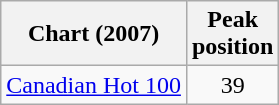<table class="wikitable sortable">
<tr>
<th>Chart (2007)</th>
<th>Peak<br>position</th>
</tr>
<tr>
<td><a href='#'>Canadian Hot 100</a></td>
<td align="center">39</td>
</tr>
</table>
